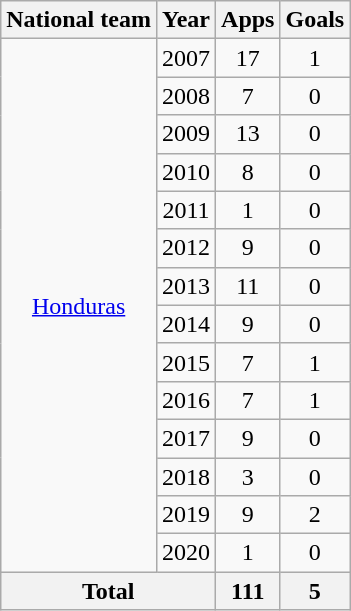<table class="wikitable" style="text-align:center">
<tr>
<th>National team</th>
<th>Year</th>
<th>Apps</th>
<th>Goals</th>
</tr>
<tr>
<td rowspan="14"><a href='#'>Honduras</a></td>
<td>2007</td>
<td>17</td>
<td>1</td>
</tr>
<tr>
<td>2008</td>
<td>7</td>
<td>0</td>
</tr>
<tr>
<td>2009</td>
<td>13</td>
<td>0</td>
</tr>
<tr>
<td>2010</td>
<td>8</td>
<td>0</td>
</tr>
<tr>
<td>2011</td>
<td>1</td>
<td>0</td>
</tr>
<tr>
<td>2012</td>
<td>9</td>
<td>0</td>
</tr>
<tr>
<td>2013</td>
<td>11</td>
<td>0</td>
</tr>
<tr>
<td>2014</td>
<td>9</td>
<td>0</td>
</tr>
<tr>
<td>2015</td>
<td>7</td>
<td>1</td>
</tr>
<tr>
<td>2016</td>
<td>7</td>
<td>1</td>
</tr>
<tr>
<td>2017</td>
<td>9</td>
<td>0</td>
</tr>
<tr>
<td>2018</td>
<td>3</td>
<td>0</td>
</tr>
<tr>
<td>2019</td>
<td>9</td>
<td>2</td>
</tr>
<tr>
<td>2020</td>
<td>1</td>
<td>0</td>
</tr>
<tr>
<th colspan="2">Total</th>
<th>111</th>
<th>5</th>
</tr>
</table>
